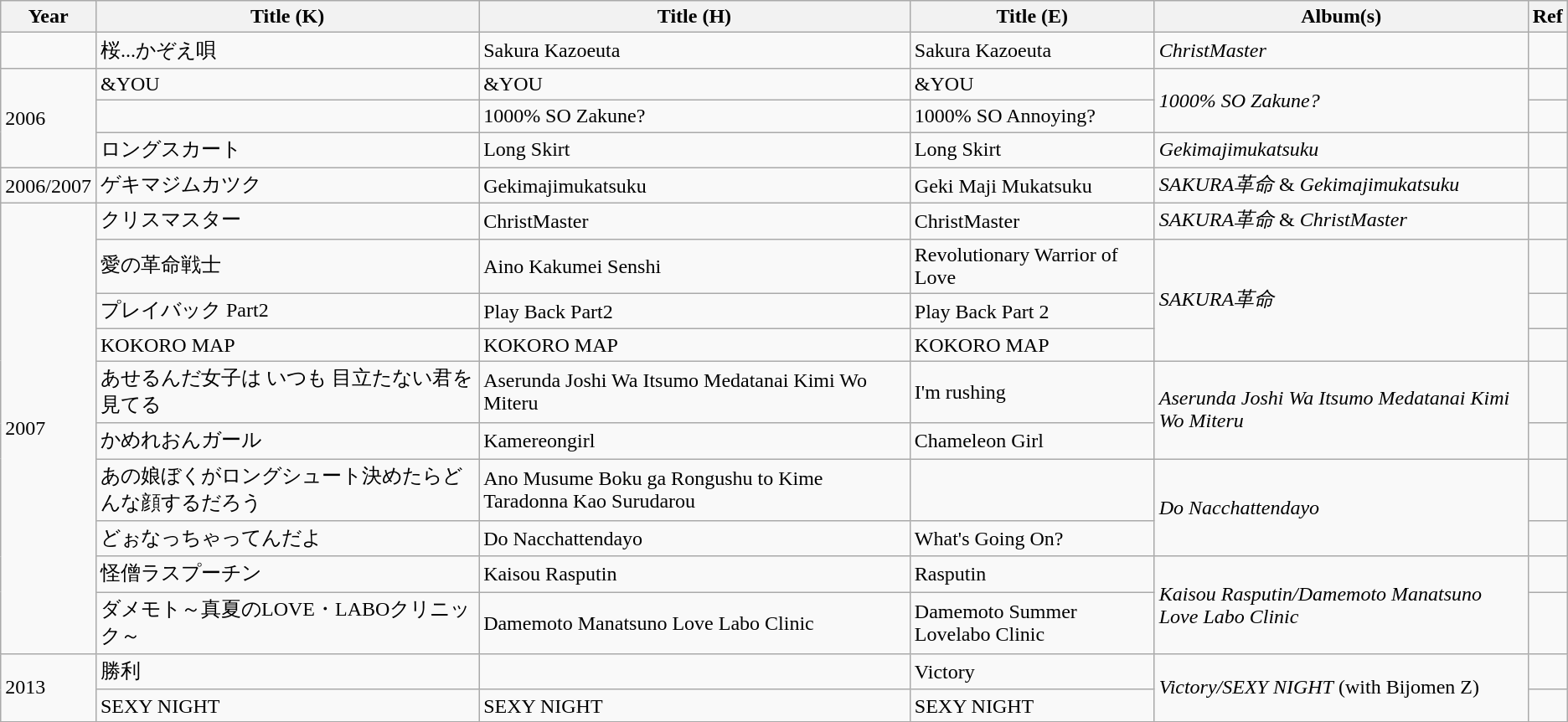<table class="wikitable plainrowheaders">
<tr>
<th>Year</th>
<th>Title (K)</th>
<th>Title (H)</th>
<th>Title (E)</th>
<th>Album(s)</th>
<th>Ref</th>
</tr>
<tr>
<td></td>
<td>桜...かぞえ唄</td>
<td>Sakura Kazoeuta</td>
<td>Sakura Kazoeuta</td>
<td><em>ChristMaster</em></td>
<td></td>
</tr>
<tr>
<td rowspan="3">2006</td>
<td>&YOU</td>
<td>&YOU</td>
<td>&YOU</td>
<td rowspan="2"><em>1000% SO Zakune?</em></td>
<td></td>
</tr>
<tr>
<td></td>
<td>1000% SO Zakune?</td>
<td>1000% SO Annoying?</td>
<td></td>
</tr>
<tr>
<td>ロングスカート</td>
<td>Long Skirt</td>
<td>Long Skirt</td>
<td><em>Gekimajimukatsuku</em></td>
<td></td>
</tr>
<tr>
<td>2006/2007</td>
<td>ゲキマジムカツク</td>
<td>Gekimajimukatsuku</td>
<td>Geki Maji Mukatsuku</td>
<td><em>SAKURA革命</em> & <em>Gekimajimukatsuku</em></td>
<td></td>
</tr>
<tr>
<td rowspan="10">2007</td>
<td>クリスマスター</td>
<td>ChristMaster</td>
<td>ChristMaster</td>
<td><em>SAKURA革命</em> & <em>ChristMaster</em></td>
<td></td>
</tr>
<tr>
<td>愛の革命戦士</td>
<td>Aino Kakumei Senshi</td>
<td>Revolutionary Warrior of Love</td>
<td rowspan="3"><em>SAKURA革命</em></td>
<td></td>
</tr>
<tr>
<td>プレイバック Part2</td>
<td>Play Back Part2</td>
<td>Play Back Part 2</td>
<td></td>
</tr>
<tr>
<td>KOKORO MAP</td>
<td>KOKORO MAP</td>
<td>KOKORO MAP</td>
<td></td>
</tr>
<tr>
<td>あせるんだ女子は いつも 目立たない君を見てる</td>
<td>Aserunda Joshi Wa Itsumo Medatanai Kimi Wo Miteru</td>
<td>I'm rushing</td>
<td rowspan="2"><em>Aserunda Joshi Wa Itsumo Medatanai Kimi Wo Miteru</em></td>
<td></td>
</tr>
<tr>
<td>かめれおんガール</td>
<td>Kamereongirl</td>
<td>Chameleon Girl</td>
<td></td>
</tr>
<tr>
<td>あの娘ぼくがロングシュート決めたらどんな顔するだろう</td>
<td>Ano Musume Boku ga Rongushu to Kime Taradonna Kao Surudarou</td>
<td></td>
<td rowspan="2"><em>Do Nacchattendayo</em></td>
<td></td>
</tr>
<tr>
<td>どぉなっちゃってんだよ</td>
<td>Do Nacchattendayo</td>
<td>What's Going On?</td>
<td></td>
</tr>
<tr>
<td>怪僧ラスプーチン</td>
<td>Kaisou Rasputin</td>
<td>Rasputin</td>
<td rowspan="2"><em>Kaisou Rasputin/Damemoto Manatsuno Love Labo Clinic</em></td>
<td></td>
</tr>
<tr>
<td>ダメモト～真夏のLOVE・LABOクリニック～</td>
<td>Damemoto Manatsuno Love Labo Clinic</td>
<td>Damemoto Summer Lovelabo Clinic</td>
<td></td>
</tr>
<tr>
<td rowspan="2">2013</td>
<td>勝利</td>
<td></td>
<td>Victory</td>
<td rowspan="2"><em>Victory/SEXY NIGHT</em> (with Bijomen Z)</td>
<td></td>
</tr>
<tr>
<td>SEXY NIGHT</td>
<td>SEXY NIGHT</td>
<td>SEXY NIGHT</td>
<td></td>
</tr>
<tr>
</tr>
</table>
